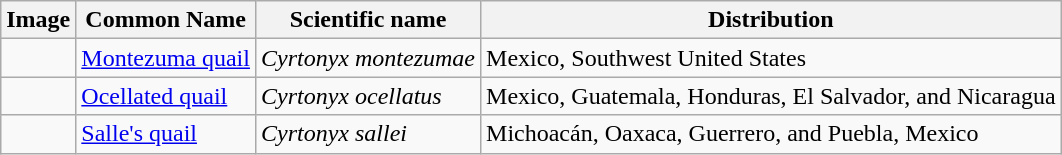<table class="wikitable">
<tr>
<th>Image</th>
<th>Common Name</th>
<th>Scientific name</th>
<th>Distribution</th>
</tr>
<tr>
<td></td>
<td><a href='#'>Montezuma quail</a></td>
<td><em>Cyrtonyx montezumae</em></td>
<td>Mexico, Southwest United States</td>
</tr>
<tr>
<td></td>
<td><a href='#'>Ocellated quail</a></td>
<td><em>Cyrtonyx ocellatus</em></td>
<td>Mexico, Guatemala, Honduras, El Salvador, and Nicaragua</td>
</tr>
<tr>
<td></td>
<td><a href='#'>Salle's quail</a></td>
<td><em>Cyrtonyx sallei</em></td>
<td>Michoacán, Oaxaca, Guerrero, and Puebla, Mexico</td>
</tr>
</table>
